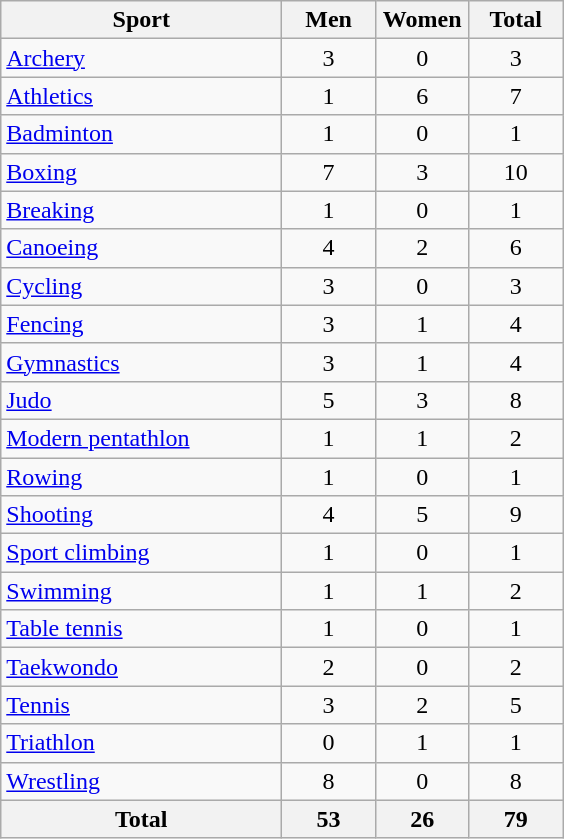<table class="wikitable sortable" style="text-align:center;">
<tr>
<th width=180>Sport</th>
<th width=55>Men</th>
<th width=55>Women</th>
<th width=55>Total</th>
</tr>
<tr>
<td align=left><a href='#'>Archery</a></td>
<td>3</td>
<td>0</td>
<td>3</td>
</tr>
<tr>
<td align=left><a href='#'>Athletics</a></td>
<td>1</td>
<td>6</td>
<td>7</td>
</tr>
<tr>
<td align=left><a href='#'>Badminton</a></td>
<td>1</td>
<td>0</td>
<td>1</td>
</tr>
<tr>
<td align=left><a href='#'>Boxing</a></td>
<td>7</td>
<td>3</td>
<td>10</td>
</tr>
<tr>
<td align=left><a href='#'>Breaking</a></td>
<td>1</td>
<td>0</td>
<td>1</td>
</tr>
<tr>
<td align=left><a href='#'>Canoeing</a></td>
<td>4</td>
<td>2</td>
<td>6</td>
</tr>
<tr>
<td align=left><a href='#'>Cycling</a></td>
<td>3</td>
<td>0</td>
<td>3</td>
</tr>
<tr>
<td align=left><a href='#'>Fencing</a></td>
<td>3</td>
<td>1</td>
<td>4</td>
</tr>
<tr>
<td align=left><a href='#'>Gymnastics</a></td>
<td>3</td>
<td>1</td>
<td>4</td>
</tr>
<tr>
<td align=left><a href='#'>Judo</a></td>
<td>5</td>
<td>3</td>
<td>8</td>
</tr>
<tr>
<td align=left><a href='#'>Modern pentathlon</a></td>
<td>1</td>
<td>1</td>
<td>2</td>
</tr>
<tr>
<td align=left><a href='#'>Rowing</a></td>
<td>1</td>
<td>0</td>
<td>1</td>
</tr>
<tr>
<td align=left><a href='#'>Shooting</a></td>
<td>4</td>
<td>5</td>
<td>9</td>
</tr>
<tr>
<td align=left><a href='#'>Sport climbing</a></td>
<td>1</td>
<td>0</td>
<td>1</td>
</tr>
<tr>
<td align=left><a href='#'>Swimming</a></td>
<td>1</td>
<td>1</td>
<td>2</td>
</tr>
<tr>
<td align=left><a href='#'>Table tennis</a></td>
<td>1</td>
<td>0</td>
<td>1</td>
</tr>
<tr>
<td align=left><a href='#'>Taekwondo</a></td>
<td>2</td>
<td>0</td>
<td>2</td>
</tr>
<tr>
<td align=left><a href='#'>Tennis</a></td>
<td>3</td>
<td>2</td>
<td>5</td>
</tr>
<tr>
<td align=left><a href='#'>Triathlon</a></td>
<td>0</td>
<td>1</td>
<td>1</td>
</tr>
<tr>
<td align=left><a href='#'>Wrestling</a></td>
<td>8</td>
<td>0</td>
<td>8</td>
</tr>
<tr>
<th>Total</th>
<th>53</th>
<th>26</th>
<th>79</th>
</tr>
</table>
